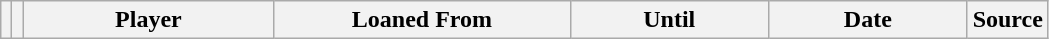<table class="wikitable plainrowheaders sortable">
<tr>
<th></th>
<th></th>
<th scope=col; style="width: 160px;">Player</th>
<th scope=col; style="width: 190px;">Loaned From</th>
<th scope=col; style="width: 125px;">Until</th>
<th scope=col; style="width: 125px;">Date</th>
<th scope=col>Source</th>
</tr>
</table>
